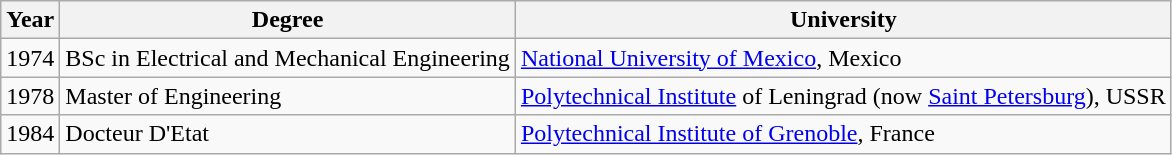<table class="wikitable sortable">
<tr>
<th>Year</th>
<th>Degree</th>
<th>University</th>
</tr>
<tr>
<td>1974</td>
<td>BSc in Electrical and Mechanical Engineering</td>
<td><a href='#'>National University of Mexico</a>, Mexico</td>
</tr>
<tr>
<td>1978</td>
<td>Master of Engineering</td>
<td><a href='#'>Polytechnical Institute</a> of Leningrad (now <a href='#'>Saint Petersburg</a>), USSR</td>
</tr>
<tr>
<td>1984</td>
<td>Docteur D'Etat</td>
<td><a href='#'>Polytechnical Institute of Grenoble</a>, France</td>
</tr>
</table>
